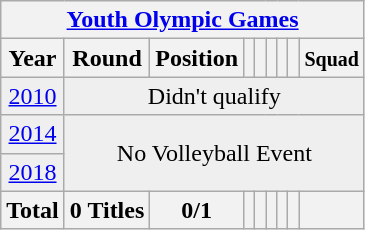<table class="wikitable" style="text-align: center;">
<tr>
<th colspan=9><a href='#'>Youth Olympic Games</a></th>
</tr>
<tr>
<th>Year</th>
<th>Round</th>
<th>Position</th>
<th></th>
<th></th>
<th></th>
<th></th>
<th></th>
<th><small>Squad</small></th>
</tr>
<tr bgcolor="efefef">
<td> <a href='#'>2010</a></td>
<td colspan=9>Didn't qualify</td>
</tr>
<tr bgcolor="efefef">
<td> <a href='#'>2014</a></td>
<td colspan=9 rowspan=2 align=center>No Volleyball Event</td>
</tr>
<tr bgcolor="efefef">
<td> <a href='#'>2018</a></td>
</tr>
<tr>
<th>Total</th>
<th>0 Titles</th>
<th>0/1</th>
<th></th>
<th></th>
<th></th>
<th></th>
<th></th>
<th></th>
</tr>
</table>
